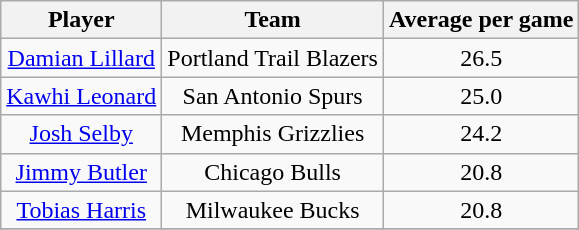<table class="wikitable" style="text-align:center">
<tr>
<th>Player</th>
<th>Team</th>
<th>Average per game</th>
</tr>
<tr>
<td><a href='#'>Damian Lillard</a></td>
<td>Portland Trail Blazers</td>
<td>26.5</td>
</tr>
<tr>
<td><a href='#'>Kawhi Leonard</a></td>
<td>San Antonio Spurs</td>
<td>25.0</td>
</tr>
<tr>
<td><a href='#'>Josh Selby</a></td>
<td>Memphis Grizzlies</td>
<td>24.2</td>
</tr>
<tr>
<td><a href='#'>Jimmy Butler</a></td>
<td>Chicago Bulls</td>
<td>20.8</td>
</tr>
<tr>
<td><a href='#'>Tobias Harris</a></td>
<td>Milwaukee Bucks</td>
<td>20.8</td>
</tr>
<tr>
</tr>
</table>
